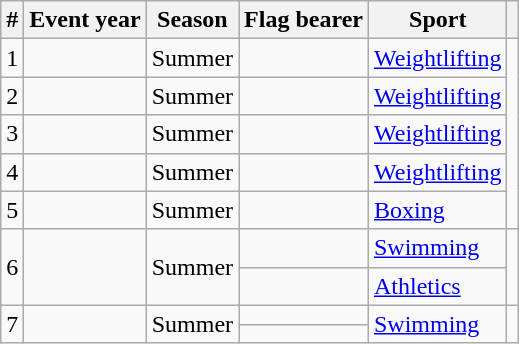<table class="wikitable sortable">
<tr>
<th>#</th>
<th>Event year</th>
<th>Season</th>
<th>Flag bearer</th>
<th>Sport</th>
<th></th>
</tr>
<tr>
<td>1</td>
<td></td>
<td>Summer</td>
<td></td>
<td><a href='#'>Weightlifting</a></td>
<td rowspan=5></td>
</tr>
<tr>
<td>2</td>
<td></td>
<td>Summer</td>
<td></td>
<td><a href='#'>Weightlifting</a></td>
</tr>
<tr>
<td>3</td>
<td></td>
<td>Summer</td>
<td></td>
<td><a href='#'>Weightlifting</a></td>
</tr>
<tr>
<td>4</td>
<td></td>
<td>Summer</td>
<td></td>
<td><a href='#'>Weightlifting</a></td>
</tr>
<tr>
<td>5</td>
<td></td>
<td>Summer</td>
<td></td>
<td><a href='#'>Boxing</a></td>
</tr>
<tr>
<td rowspan=2>6</td>
<td rowspan=2></td>
<td rowspan=2>Summer</td>
<td></td>
<td><a href='#'>Swimming</a></td>
<td rowspan=2></td>
</tr>
<tr>
<td></td>
<td><a href='#'>Athletics</a></td>
</tr>
<tr>
<td rowspan=2>7</td>
<td rowspan=2></td>
<td rowspan=2>Summer</td>
<td></td>
<td rowspan=2><a href='#'>Swimming</a></td>
<td rowspan=2></td>
</tr>
<tr>
<td></td>
</tr>
</table>
